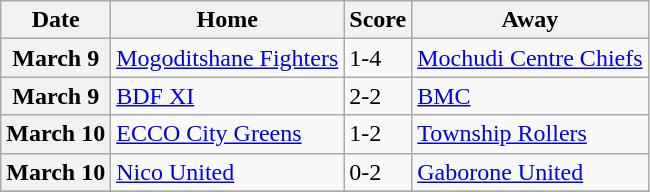<table class="wikitable sortable plainrowheaders"">
<tr>
<th scope="col">Date</th>
<th scope="col">Home</th>
<th scope="col">Score</th>
<th scope="col">Away</th>
</tr>
<tr>
<th scope="row">March 9</th>
<td><a href='#'>Mogoditshane Fighters</a></td>
<td>1-4</td>
<td><a href='#'>Mochudi Centre Chiefs</a></td>
</tr>
<tr>
<th scope="row">March 9</th>
<td><a href='#'>BDF XI</a></td>
<td>2-2</td>
<td><a href='#'>BMC</a></td>
</tr>
<tr>
<th scope="row">March 10</th>
<td><a href='#'>ECCO City Greens</a></td>
<td>1-2</td>
<td><a href='#'>Township Rollers</a></td>
</tr>
<tr>
<th scope="row">March 10</th>
<td><a href='#'>Nico United</a></td>
<td>0-2</td>
<td><a href='#'>Gaborone United</a></td>
</tr>
<tr>
</tr>
</table>
